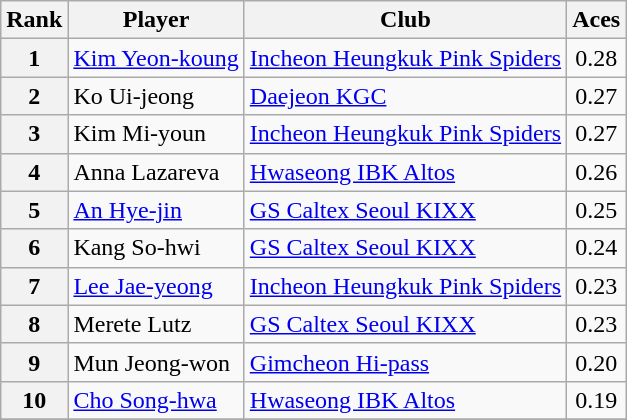<table class=wikitable>
<tr>
<th>Rank</th>
<th>Player</th>
<th>Club</th>
<th>Aces</th>
</tr>
<tr>
<th>1</th>
<td> <a href='#'>Kim Yeon-koung</a></td>
<td><a href='#'>Incheon Heungkuk Pink Spiders</a></td>
<td align=center>0.28</td>
</tr>
<tr>
<th>2</th>
<td> Ko Ui-jeong</td>
<td><a href='#'>Daejeon KGC</a></td>
<td align=center>0.27</td>
</tr>
<tr>
<th>3</th>
<td> Kim Mi-youn</td>
<td><a href='#'>Incheon Heungkuk Pink Spiders</a></td>
<td align=center>0.27</td>
</tr>
<tr>
<th>4</th>
<td> Anna Lazareva</td>
<td><a href='#'>Hwaseong IBK Altos</a></td>
<td align=center>0.26</td>
</tr>
<tr>
<th>5</th>
<td> <a href='#'>An Hye-jin</a></td>
<td><a href='#'>GS Caltex Seoul KIXX</a></td>
<td align=center>0.25</td>
</tr>
<tr>
<th>6</th>
<td> Kang So-hwi</td>
<td><a href='#'>GS Caltex Seoul KIXX</a></td>
<td align=center>0.24</td>
</tr>
<tr>
<th>7</th>
<td> <a href='#'>Lee Jae-yeong</a></td>
<td><a href='#'>Incheon Heungkuk Pink Spiders</a></td>
<td align=center>0.23</td>
</tr>
<tr>
<th>8</th>
<td> Merete Lutz</td>
<td><a href='#'>GS Caltex Seoul KIXX</a></td>
<td align=center>0.23</td>
</tr>
<tr>
<th>9</th>
<td> Mun Jeong-won</td>
<td><a href='#'>Gimcheon Hi-pass</a></td>
<td align=center>0.20</td>
</tr>
<tr>
<th>10</th>
<td> <a href='#'>Cho Song-hwa</a></td>
<td><a href='#'>Hwaseong IBK Altos</a></td>
<td align=center>0.19</td>
</tr>
<tr>
</tr>
</table>
